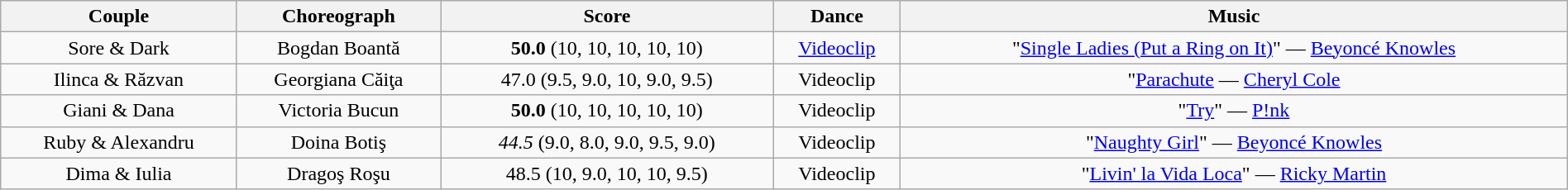<table class="wikitable" style="text-align: center; width:100%;">
<tr>
<th>Couple</th>
<th>Choreograph</th>
<th>Score</th>
<th>Dance</th>
<th>Music</th>
</tr>
<tr>
<td>Sore & Dark</td>
<td>Bogdan Boantă</td>
<td><span> <strong>50.0</strong> (10, 10, 10, 10, 10)</span></td>
<td><a href='#'>Videoclip</a></td>
<td>"<a href='#'>Single Ladies (Put a Ring on It)</a>" — <a href='#'>Beyoncé Knowles</a></td>
</tr>
<tr>
<td>Ilinca & Răzvan</td>
<td>Georgiana Căiţa</td>
<td>47.0 (9.5, 9.0, 10, 9.0, 9.5)</td>
<td>Videoclip</td>
<td>"<a href='#'>Parachute</a> — <a href='#'>Cheryl Cole</a></td>
</tr>
<tr>
<td>Giani & Dana</td>
<td>Victoria Bucun</td>
<td><span> <strong>50.0</strong> (10, 10, 10, 10, 10)</span></td>
<td>Videoclip</td>
<td>"<a href='#'>Try</a>" — <a href='#'>P!nk</a></td>
</tr>
<tr>
<td>Ruby & Alexandru</td>
<td>Doina Botiş</td>
<td><span> <em>44.5</em> (9.0, 8.0, 9.0, 9.5, 9.0)</span></td>
<td>Videoclip</td>
<td>"<a href='#'>Naughty Girl</a>"  — <a href='#'>Beyoncé Knowles</a></td>
</tr>
<tr>
<td>Dima & Iulia</td>
<td>Dragoş Roşu</td>
<td>48.5 (10, 9.0, 10, 10, 9.5)</td>
<td>Videoclip</td>
<td>"<a href='#'>Livin' la Vida Loca</a>" — <a href='#'>Ricky Martin</a></td>
</tr>
</table>
